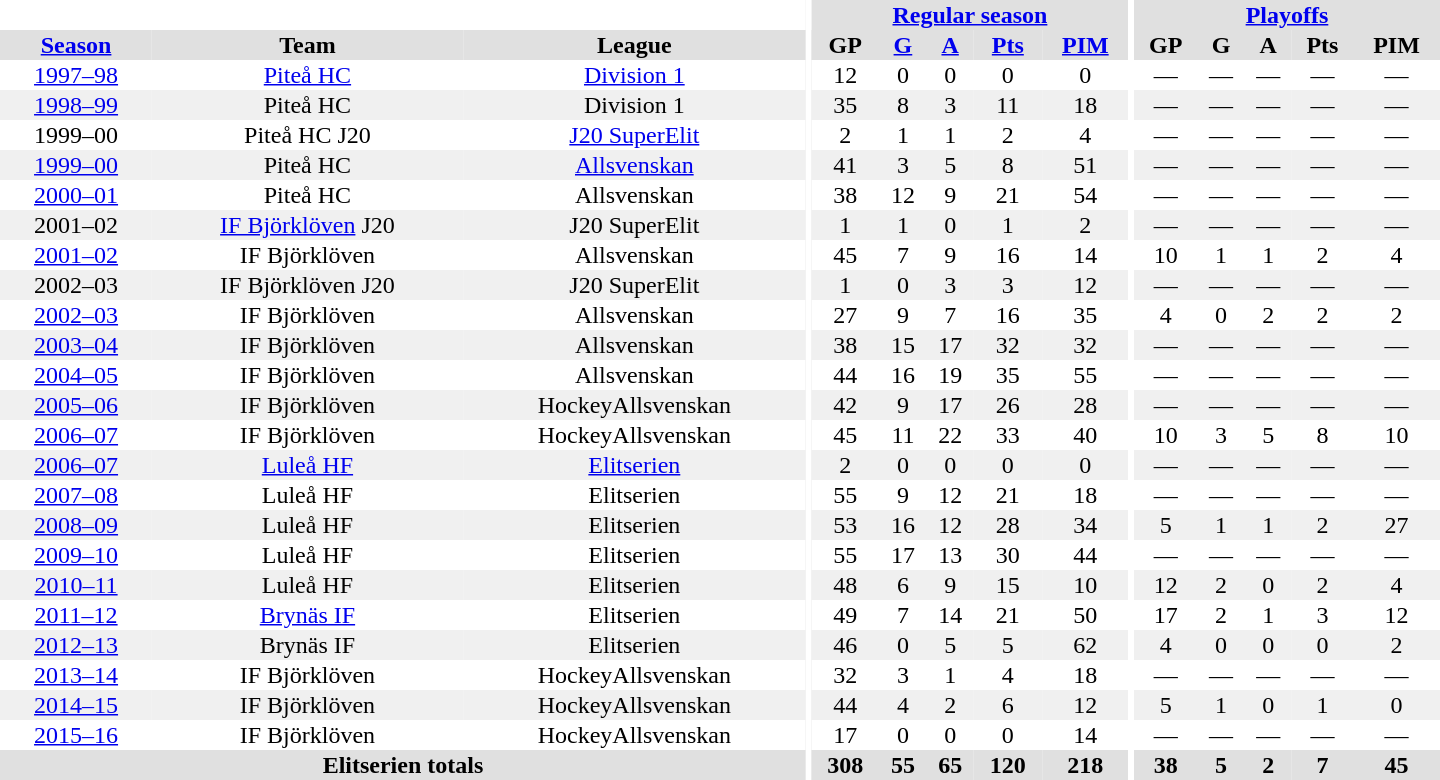<table border="0" cellpadding="1" cellspacing="0" style="text-align:center; width:60em">
<tr bgcolor="#e0e0e0">
<th colspan="3" bgcolor="#ffffff"></th>
<th rowspan="99" bgcolor="#ffffff"></th>
<th colspan="5"><a href='#'>Regular season</a></th>
<th rowspan="99" bgcolor="#ffffff"></th>
<th colspan="5"><a href='#'>Playoffs</a></th>
</tr>
<tr bgcolor="#e0e0e0">
<th><a href='#'>Season</a></th>
<th>Team</th>
<th>League</th>
<th>GP</th>
<th><a href='#'>G</a></th>
<th><a href='#'>A</a></th>
<th><a href='#'>Pts</a></th>
<th><a href='#'>PIM</a></th>
<th>GP</th>
<th>G</th>
<th>A</th>
<th>Pts</th>
<th>PIM</th>
</tr>
<tr>
<td><a href='#'>1997–98</a></td>
<td><a href='#'>Piteå HC</a></td>
<td><a href='#'>Division 1</a></td>
<td>12</td>
<td>0</td>
<td>0</td>
<td>0</td>
<td>0</td>
<td>—</td>
<td>—</td>
<td>—</td>
<td>—</td>
<td>—</td>
</tr>
<tr bgcolor="#f0f0f0">
<td><a href='#'>1998–99</a></td>
<td>Piteå HC</td>
<td>Division 1</td>
<td>35</td>
<td>8</td>
<td>3</td>
<td>11</td>
<td>18</td>
<td>—</td>
<td>—</td>
<td>—</td>
<td>—</td>
<td>—</td>
</tr>
<tr>
<td>1999–00</td>
<td>Piteå HC J20</td>
<td><a href='#'>J20 SuperElit</a></td>
<td>2</td>
<td>1</td>
<td>1</td>
<td>2</td>
<td>4</td>
<td>—</td>
<td>—</td>
<td>—</td>
<td>—</td>
<td>—</td>
</tr>
<tr bgcolor="#f0f0f0">
<td><a href='#'>1999–00</a></td>
<td>Piteå HC</td>
<td><a href='#'>Allsvenskan</a></td>
<td>41</td>
<td>3</td>
<td>5</td>
<td>8</td>
<td>51</td>
<td>—</td>
<td>—</td>
<td>—</td>
<td>—</td>
<td>—</td>
</tr>
<tr>
<td><a href='#'>2000–01</a></td>
<td>Piteå HC</td>
<td>Allsvenskan</td>
<td>38</td>
<td>12</td>
<td>9</td>
<td>21</td>
<td>54</td>
<td>—</td>
<td>—</td>
<td>—</td>
<td>—</td>
<td>—</td>
</tr>
<tr bgcolor="#f0f0f0">
<td>2001–02</td>
<td><a href='#'>IF Björklöven</a> J20</td>
<td>J20 SuperElit</td>
<td>1</td>
<td>1</td>
<td>0</td>
<td>1</td>
<td>2</td>
<td>—</td>
<td>—</td>
<td>—</td>
<td>—</td>
<td>—</td>
</tr>
<tr>
<td><a href='#'>2001–02</a></td>
<td>IF Björklöven</td>
<td>Allsvenskan</td>
<td>45</td>
<td>7</td>
<td>9</td>
<td>16</td>
<td>14</td>
<td>10</td>
<td>1</td>
<td>1</td>
<td>2</td>
<td>4</td>
</tr>
<tr bgcolor="#f0f0f0">
<td>2002–03</td>
<td>IF Björklöven J20</td>
<td>J20 SuperElit</td>
<td>1</td>
<td>0</td>
<td>3</td>
<td>3</td>
<td>12</td>
<td>—</td>
<td>—</td>
<td>—</td>
<td>—</td>
<td>—</td>
</tr>
<tr>
<td><a href='#'>2002–03</a></td>
<td>IF Björklöven</td>
<td>Allsvenskan</td>
<td>27</td>
<td>9</td>
<td>7</td>
<td>16</td>
<td>35</td>
<td>4</td>
<td>0</td>
<td>2</td>
<td>2</td>
<td>2</td>
</tr>
<tr bgcolor="#f0f0f0">
<td><a href='#'>2003–04</a></td>
<td>IF Björklöven</td>
<td>Allsvenskan</td>
<td>38</td>
<td>15</td>
<td>17</td>
<td>32</td>
<td>32</td>
<td>—</td>
<td>—</td>
<td>—</td>
<td>—</td>
<td>—</td>
</tr>
<tr>
<td><a href='#'>2004–05</a></td>
<td>IF Björklöven</td>
<td>Allsvenskan</td>
<td>44</td>
<td>16</td>
<td>19</td>
<td>35</td>
<td>55</td>
<td>—</td>
<td>—</td>
<td>—</td>
<td>—</td>
<td>—</td>
</tr>
<tr bgcolor="#f0f0f0">
<td><a href='#'>2005–06</a></td>
<td>IF Björklöven</td>
<td>HockeyAllsvenskan</td>
<td>42</td>
<td>9</td>
<td>17</td>
<td>26</td>
<td>28</td>
<td>—</td>
<td>—</td>
<td>—</td>
<td>—</td>
<td>—</td>
</tr>
<tr>
<td><a href='#'>2006–07</a></td>
<td>IF Björklöven</td>
<td>HockeyAllsvenskan</td>
<td>45</td>
<td>11</td>
<td>22</td>
<td>33</td>
<td>40</td>
<td>10</td>
<td>3</td>
<td>5</td>
<td>8</td>
<td>10</td>
</tr>
<tr bgcolor="#f0f0f0">
<td><a href='#'>2006–07</a></td>
<td><a href='#'>Luleå HF</a></td>
<td><a href='#'>Elitserien</a></td>
<td>2</td>
<td>0</td>
<td>0</td>
<td>0</td>
<td>0</td>
<td>—</td>
<td>—</td>
<td>—</td>
<td>—</td>
<td>—</td>
</tr>
<tr>
<td><a href='#'>2007–08</a></td>
<td>Luleå HF</td>
<td>Elitserien</td>
<td>55</td>
<td>9</td>
<td>12</td>
<td>21</td>
<td>18</td>
<td>—</td>
<td>—</td>
<td>—</td>
<td>—</td>
<td>—</td>
</tr>
<tr bgcolor="#f0f0f0">
<td><a href='#'>2008–09</a></td>
<td>Luleå HF</td>
<td>Elitserien</td>
<td>53</td>
<td>16</td>
<td>12</td>
<td>28</td>
<td>34</td>
<td>5</td>
<td>1</td>
<td>1</td>
<td>2</td>
<td>27</td>
</tr>
<tr>
<td><a href='#'>2009–10</a></td>
<td>Luleå HF</td>
<td>Elitserien</td>
<td>55</td>
<td>17</td>
<td>13</td>
<td>30</td>
<td>44</td>
<td>—</td>
<td>—</td>
<td>—</td>
<td>—</td>
<td>—</td>
</tr>
<tr bgcolor="#f0f0f0">
<td><a href='#'>2010–11</a></td>
<td>Luleå HF</td>
<td>Elitserien</td>
<td>48</td>
<td>6</td>
<td>9</td>
<td>15</td>
<td>10</td>
<td>12</td>
<td>2</td>
<td>0</td>
<td>2</td>
<td>4</td>
</tr>
<tr>
<td><a href='#'>2011–12</a></td>
<td><a href='#'>Brynäs IF</a></td>
<td>Elitserien</td>
<td>49</td>
<td>7</td>
<td>14</td>
<td>21</td>
<td>50</td>
<td>17</td>
<td>2</td>
<td>1</td>
<td>3</td>
<td>12</td>
</tr>
<tr bgcolor="#f0f0f0">
<td><a href='#'>2012–13</a></td>
<td>Brynäs IF</td>
<td>Elitserien</td>
<td>46</td>
<td>0</td>
<td>5</td>
<td>5</td>
<td>62</td>
<td>4</td>
<td>0</td>
<td>0</td>
<td>0</td>
<td>2</td>
</tr>
<tr>
<td><a href='#'>2013–14</a></td>
<td>IF Björklöven</td>
<td>HockeyAllsvenskan</td>
<td>32</td>
<td>3</td>
<td>1</td>
<td>4</td>
<td>18</td>
<td>—</td>
<td>—</td>
<td>—</td>
<td>—</td>
<td>—</td>
</tr>
<tr bgcolor="#f0f0f0">
<td><a href='#'>2014–15</a></td>
<td>IF Björklöven</td>
<td>HockeyAllsvenskan</td>
<td>44</td>
<td>4</td>
<td>2</td>
<td>6</td>
<td>12</td>
<td>5</td>
<td>1</td>
<td>0</td>
<td>1</td>
<td>0</td>
</tr>
<tr>
<td><a href='#'>2015–16</a></td>
<td>IF Björklöven</td>
<td>HockeyAllsvenskan</td>
<td>17</td>
<td>0</td>
<td>0</td>
<td>0</td>
<td>14</td>
<td>—</td>
<td>—</td>
<td>—</td>
<td>—</td>
<td>—</td>
</tr>
<tr>
</tr>
<tr ALIGN="center" bgcolor="#e0e0e0">
<th colspan="3">Elitserien totals</th>
<th ALIGN="center">308</th>
<th ALIGN="center">55</th>
<th ALIGN="center">65</th>
<th ALIGN="center">120</th>
<th ALIGN="center">218</th>
<th ALIGN="center">38</th>
<th ALIGN="center">5</th>
<th ALIGN="center">2</th>
<th ALIGN="center">7</th>
<th ALIGN="center">45</th>
</tr>
</table>
